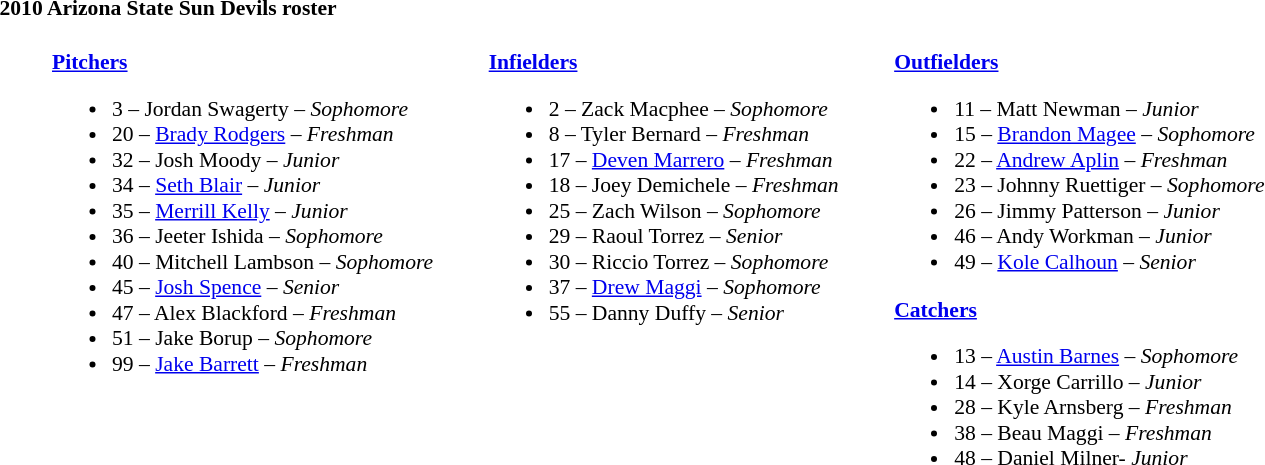<table class="toccolours" style="border-collapse:collapse; font-size:90%;">
<tr>
<td colspan="15" style=><div><strong>2010 Arizona State Sun Devils roster</strong></div></td>
</tr>
<tr>
<td width="33"> </td>
<td valign="top"><br><strong><a href='#'>Pitchers</a></strong><ul><li>3 – Jordan Swagerty – <em>Sophomore</em></li><li>20 – <a href='#'>Brady Rodgers</a> – <em>Freshman</em></li><li>32 – Josh Moody – <em>Junior</em></li><li>34 – <a href='#'>Seth Blair</a> – <em>Junior</em></li><li>35 – <a href='#'>Merrill Kelly</a> – <em>Junior</em></li><li>36 – Jeeter Ishida – <em>Sophomore</em></li><li>40 – Mitchell Lambson – <em>Sophomore</em></li><li>45 – <a href='#'>Josh Spence</a> – <em>Senior</em></li><li>47 – Alex Blackford – <em>Freshman</em></li><li>51 – Jake Borup – <em>Sophomore</em></li><li>99 – <a href='#'>Jake Barrett</a> – <em>Freshman</em></li></ul></td>
<td width="33"> </td>
<td valign="top"><br><strong><a href='#'>Infielders</a></strong><ul><li>2 – Zack Macphee – <em>Sophomore</em></li><li>8 – Tyler Bernard – <em>Freshman</em></li><li>17 – <a href='#'>Deven Marrero</a> – <em>Freshman</em></li><li>18 – Joey Demichele – <em>Freshman</em></li><li>25 – Zach Wilson – <em>Sophomore</em></li><li>29 – Raoul Torrez – <em>Senior</em></li><li>30 – Riccio Torrez – <em>Sophomore</em></li><li>37 – <a href='#'>Drew Maggi</a> – <em>Sophomore</em></li><li>55 – Danny Duffy – <em>Senior</em></li></ul></td>
<td width="33"> </td>
<td valign="top"><br><strong><a href='#'>Outfielders</a></strong><ul><li>11 – Matt Newman – <em>Junior</em></li><li>15 – <a href='#'>Brandon Magee</a> – <em>Sophomore</em></li><li>22 – <a href='#'>Andrew Aplin</a> – <em>Freshman</em></li><li>23 – Johnny Ruettiger – <em>Sophomore</em></li><li>26 – Jimmy Patterson – <em>Junior</em></li><li>46 – Andy Workman – <em>Junior</em></li><li>49 – <a href='#'>Kole Calhoun</a> – <em>Senior</em></li></ul><strong><a href='#'>Catchers</a></strong><ul><li>13 – <a href='#'>Austin Barnes</a> – <em>Sophomore</em></li><li>14 – Xorge Carrillo – <em>Junior</em></li><li>28 – Kyle Arnsberg – <em>Freshman</em></li><li>38 – Beau Maggi – <em>Freshman</em></li><li>48 – Daniel Milner- <em>Junior</em></li></ul></td>
</tr>
</table>
